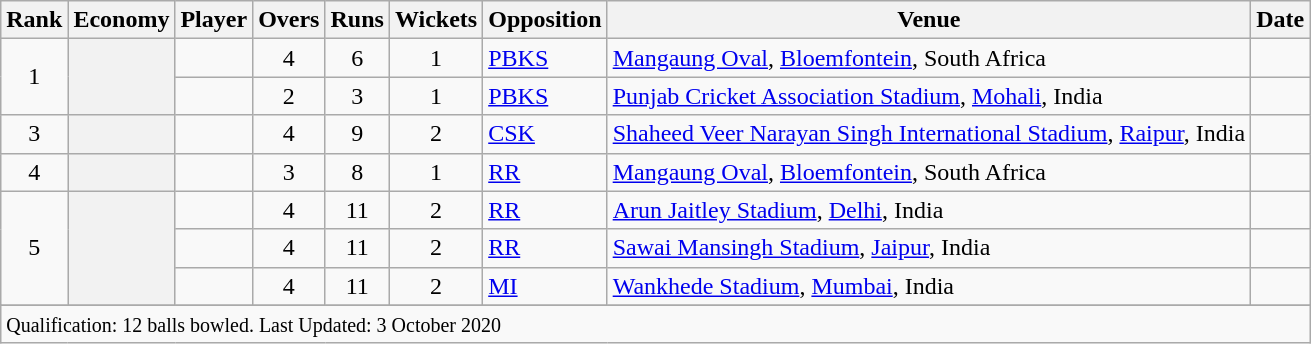<table class="wikitable">
<tr>
<th>Rank</th>
<th>Economy</th>
<th>Player</th>
<th>Overs</th>
<th>Runs</th>
<th>Wickets</th>
<th>Opposition</th>
<th>Venue</th>
<th>Date</th>
</tr>
<tr>
<td align=center rowspan=2>1</td>
<th scope=row style=text-align:center; rowspan=2></th>
<td></td>
<td align=center>4</td>
<td align=center>6</td>
<td align=center>1</td>
<td><a href='#'>PBKS</a></td>
<td><a href='#'>Mangaung Oval</a>, <a href='#'>Bloemfontein</a>, South Africa</td>
<td></td>
</tr>
<tr>
<td></td>
<td align=center>2</td>
<td align=center>3</td>
<td align=center>1</td>
<td><a href='#'>PBKS</a></td>
<td><a href='#'>Punjab Cricket Association Stadium</a>, <a href='#'>Mohali</a>, India</td>
<td></td>
</tr>
<tr>
<td align=center>3</td>
<th scope=row style=text-align:center;></th>
<td></td>
<td align=center>4</td>
<td align=center>9</td>
<td align=center>2</td>
<td><a href='#'>CSK</a></td>
<td><a href='#'>Shaheed Veer Narayan Singh International Stadium</a>, <a href='#'>Raipur</a>, India</td>
<td></td>
</tr>
<tr>
<td align=center>4</td>
<th scope=row style=text-align:center;></th>
<td></td>
<td align=center>3</td>
<td align=center>8</td>
<td align=center>1</td>
<td><a href='#'>RR</a></td>
<td><a href='#'>Mangaung Oval</a>, <a href='#'>Bloemfontein</a>, South Africa</td>
<td></td>
</tr>
<tr>
<td align=center rowspan=3>5</td>
<th scope=row style=text-align:center; rowspan=3></th>
<td></td>
<td align=center>4</td>
<td align=center>11</td>
<td align=center>2</td>
<td><a href='#'>RR</a></td>
<td><a href='#'>Arun Jaitley Stadium</a>, <a href='#'>Delhi</a>, India</td>
<td></td>
</tr>
<tr>
<td></td>
<td align=center>4</td>
<td align=center>11</td>
<td align=center>2</td>
<td><a href='#'>RR</a></td>
<td><a href='#'>Sawai Mansingh Stadium</a>, <a href='#'>Jaipur</a>, India</td>
<td></td>
</tr>
<tr>
<td></td>
<td align=center>4</td>
<td align=center>11</td>
<td align=center>2</td>
<td><a href='#'>MI</a></td>
<td><a href='#'>Wankhede Stadium</a>, <a href='#'>Mumbai</a>, India</td>
<td></td>
</tr>
<tr>
</tr>
<tr class=sortbottom>
<td colspan=9><small>Qualification: 12 balls bowled. Last Updated: 3 October 2020</small></td>
</tr>
</table>
